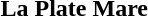<table border="0">
<tr>
<td></td>
<td><strong>La Plate Mare</strong></td>
</tr>
</table>
